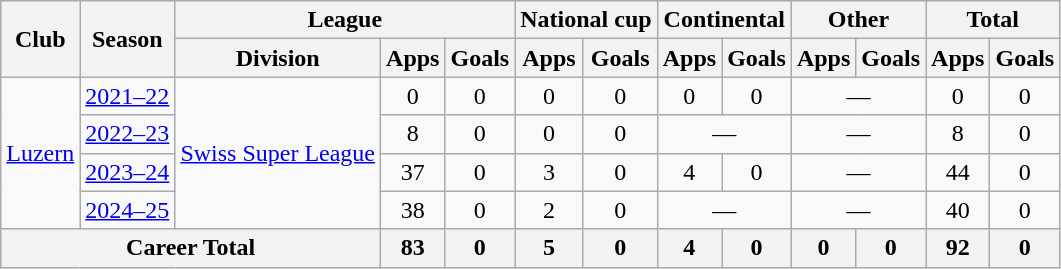<table class="wikitable" style="text-align: center;">
<tr>
<th rowspan="2">Club</th>
<th rowspan="2">Season</th>
<th colspan="3">League</th>
<th colspan="2">National cup</th>
<th colspan="2">Continental</th>
<th colspan="2">Other</th>
<th colspan="2">Total</th>
</tr>
<tr>
<th>Division</th>
<th>Apps</th>
<th>Goals</th>
<th>Apps</th>
<th>Goals</th>
<th>Apps</th>
<th>Goals</th>
<th>Apps</th>
<th>Goals</th>
<th>Apps</th>
<th>Goals</th>
</tr>
<tr>
<td rowspan="4"><a href='#'>Luzern</a></td>
<td><a href='#'>2021–22</a></td>
<td rowspan="4"><a href='#'>Swiss Super League</a></td>
<td>0</td>
<td>0</td>
<td>0</td>
<td>0</td>
<td>0</td>
<td>0</td>
<td colspan="2">—</td>
<td>0</td>
<td>0</td>
</tr>
<tr>
<td><a href='#'>2022–23</a></td>
<td>8</td>
<td>0</td>
<td>0</td>
<td>0</td>
<td colspan="2">—</td>
<td colspan="2">—</td>
<td>8</td>
<td>0</td>
</tr>
<tr>
<td><a href='#'>2023–24</a></td>
<td>37</td>
<td>0</td>
<td>3</td>
<td>0</td>
<td>4</td>
<td>0</td>
<td colspan="2">—</td>
<td>44</td>
<td>0</td>
</tr>
<tr>
<td><a href='#'>2024–25</a></td>
<td>38</td>
<td>0</td>
<td>2</td>
<td>0</td>
<td colspan="2">—</td>
<td colspan="2">—</td>
<td>40</td>
<td>0</td>
</tr>
<tr>
<th colspan="3">Career Total</th>
<th>83</th>
<th>0</th>
<th>5</th>
<th>0</th>
<th>4</th>
<th>0</th>
<th>0</th>
<th>0</th>
<th>92</th>
<th>0</th>
</tr>
</table>
